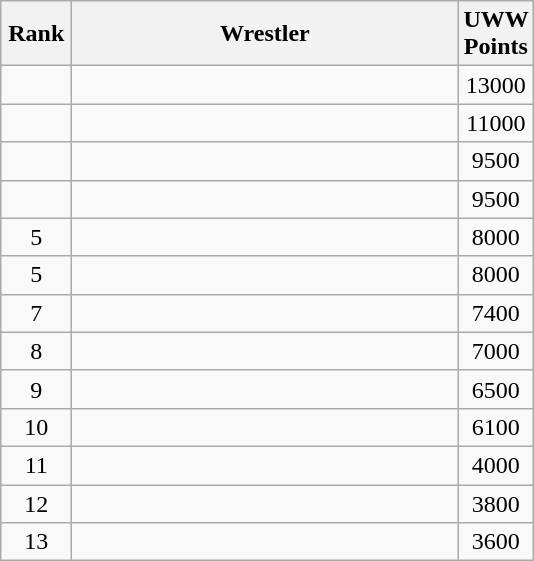<table class="wikitable" style="text-align: center;">
<tr>
<th width=40>Rank</th>
<th width=250>Wrestler</th>
<th width=40>UWW Points</th>
</tr>
<tr>
<td></td>
<td align="left"></td>
<td>13000</td>
</tr>
<tr>
<td></td>
<td align="left"></td>
<td>11000</td>
</tr>
<tr>
<td></td>
<td align="left"></td>
<td>9500</td>
</tr>
<tr>
<td></td>
<td align="left"></td>
<td>9500</td>
</tr>
<tr>
<td>5</td>
<td align="left"></td>
<td>8000</td>
</tr>
<tr>
<td>5</td>
<td align="left"></td>
<td>8000</td>
</tr>
<tr>
<td>7</td>
<td align="left"></td>
<td>7400</td>
</tr>
<tr>
<td>8</td>
<td align="left"></td>
<td>7000</td>
</tr>
<tr>
<td>9</td>
<td align="left"></td>
<td>6500</td>
</tr>
<tr>
<td>10</td>
<td align="left"></td>
<td>6100</td>
</tr>
<tr>
<td>11</td>
<td align="left"></td>
<td>4000</td>
</tr>
<tr>
<td>12</td>
<td align="left"></td>
<td>3800</td>
</tr>
<tr>
<td>13</td>
<td align="left"></td>
<td>3600</td>
</tr>
</table>
